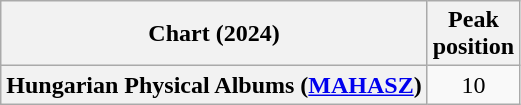<table class="wikitable plainrowheaders sortable" style="text-align:center;">
<tr>
<th scope="col">Chart (2024)</th>
<th scope="col">Peak<br>position</th>
</tr>
<tr>
<th scope="row">Hungarian Physical Albums (<a href='#'>MAHASZ</a>)</th>
<td>10</td>
</tr>
</table>
